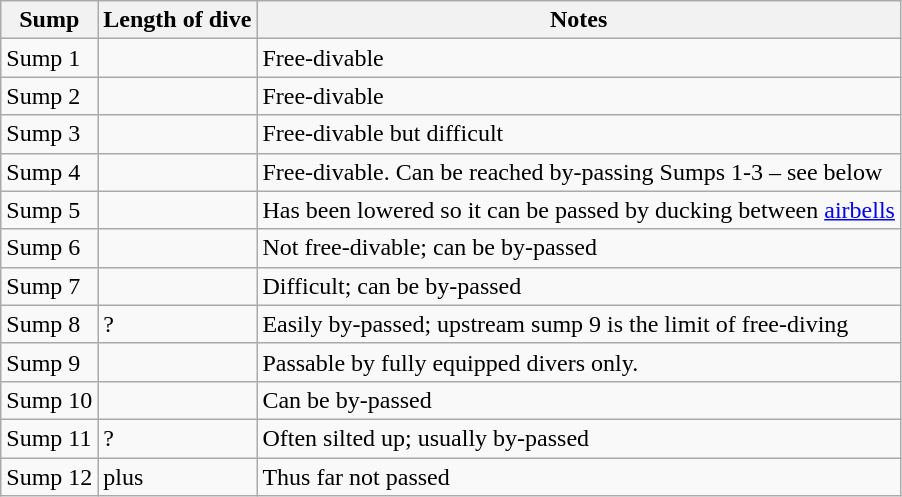<table class="wikitable">
<tr>
<th>Sump</th>
<th>Length of dive</th>
<th>Notes</th>
</tr>
<tr>
<td>Sump 1</td>
<td></td>
<td>Free-divable</td>
</tr>
<tr>
<td>Sump 2</td>
<td></td>
<td>Free-divable</td>
</tr>
<tr>
<td>Sump 3</td>
<td></td>
<td>Free-divable but difficult</td>
</tr>
<tr>
<td>Sump 4</td>
<td></td>
<td>Free-divable. Can be reached by-passing Sumps 1-3 – see below</td>
</tr>
<tr>
<td>Sump 5</td>
<td></td>
<td>Has been lowered so it can be passed by ducking between <a href='#'>airbells</a></td>
</tr>
<tr>
<td>Sump 6</td>
<td></td>
<td>Not free-divable; can be by-passed</td>
</tr>
<tr>
<td>Sump 7</td>
<td></td>
<td>Difficult; can be by-passed</td>
</tr>
<tr>
<td>Sump 8</td>
<td>?</td>
<td>Easily by-passed; upstream sump 9 is the limit of free-diving</td>
</tr>
<tr>
<td>Sump 9</td>
<td></td>
<td>Passable by fully equipped divers only.</td>
</tr>
<tr>
<td>Sump 10</td>
<td></td>
<td>Can be by-passed</td>
</tr>
<tr>
<td>Sump 11</td>
<td>?</td>
<td>Often silted up; usually by-passed</td>
</tr>
<tr>
<td>Sump 12</td>
<td> plus</td>
<td>Thus far not passed</td>
</tr>
</table>
